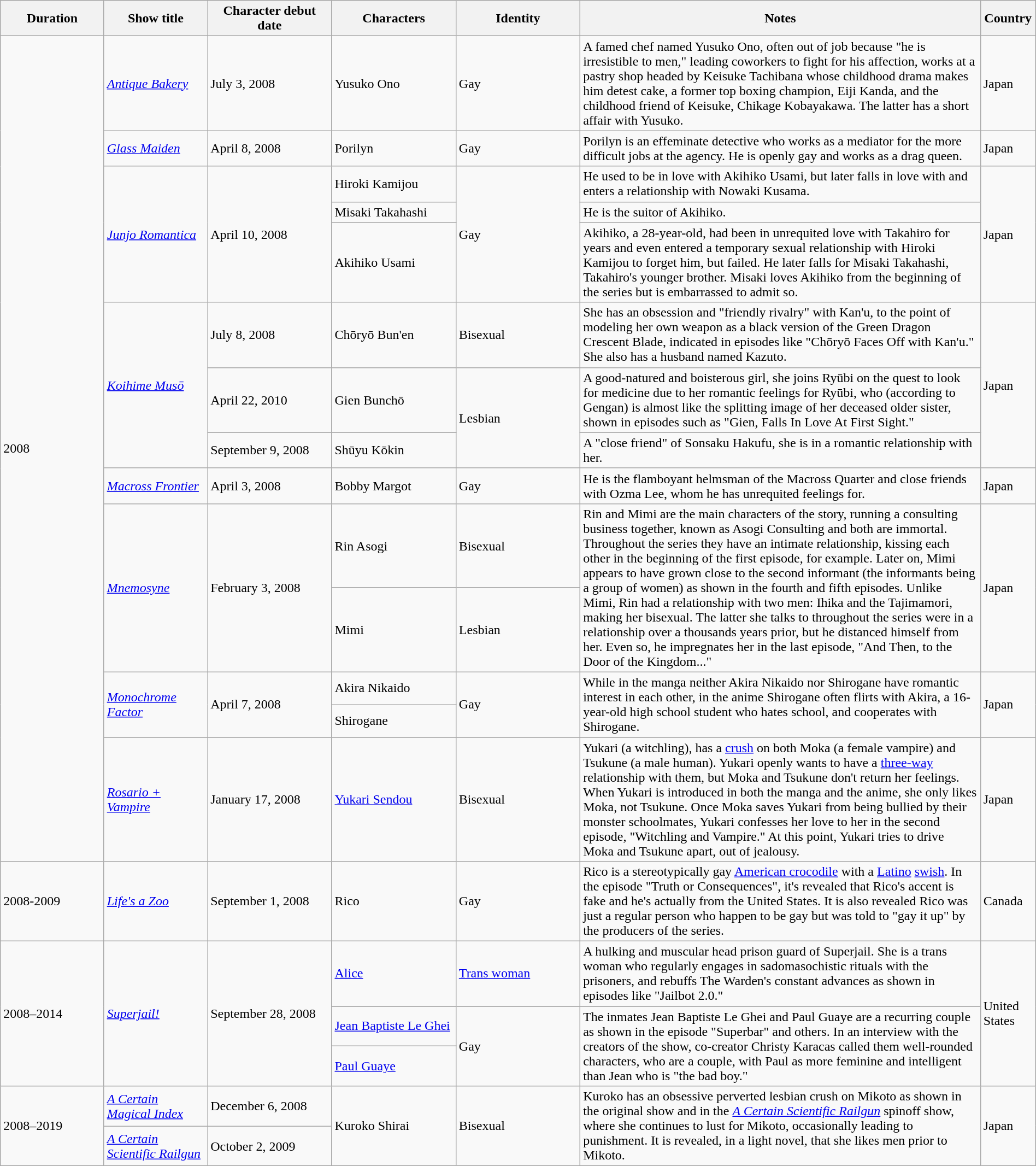<table class="wikitable sortable" style="width: 100%">
<tr>
<th scope="col" style="width:10%;">Duration</th>
<th scope="col" style="width:10%;">Show title</th>
<th scope="col" style="width:12%;">Character debut date</th>
<th scope="col" style="width:12%;">Characters</th>
<th scope="col" style="width:12%;">Identity</th>
<th>Notes</th>
<th>Country</th>
</tr>
<tr>
<td rowspan="14">2008</td>
<td><em><a href='#'>Antique Bakery</a></em></td>
<td>July 3, 2008</td>
<td>Yusuko Ono</td>
<td>Gay</td>
<td>A famed chef named Yusuko Ono, often out of job because "he is irresistible to men," leading coworkers to fight for his affection, works at a pastry shop headed by Keisuke Tachibana whose childhood drama makes him detest cake, a former top boxing champion, Eiji Kanda, and the childhood friend of Keisuke, Chikage Kobayakawa. The latter has a short affair with Yusuko.</td>
<td>Japan</td>
</tr>
<tr>
<td><em><a href='#'>Glass Maiden</a></em></td>
<td>April 8, 2008</td>
<td>Porilyn</td>
<td>Gay</td>
<td>Porilyn is an effeminate detective who works as a mediator for the more difficult jobs at the agency. He is openly gay and works as a drag queen.</td>
<td>Japan</td>
</tr>
<tr>
<td rowspan="3"><em><a href='#'>Junjo Romantica</a></em></td>
<td rowspan="3">April 10, 2008</td>
<td>Hiroki Kamijou</td>
<td rowspan="3">Gay</td>
<td>He used to be in love with Akihiko Usami, but later falls in love with and enters a relationship with Nowaki Kusama.</td>
<td rowspan="3">Japan</td>
</tr>
<tr>
<td>Misaki Takahashi</td>
<td>He is the suitor of Akihiko.</td>
</tr>
<tr>
<td>Akihiko Usami</td>
<td>Akihiko, a 28-year-old, had been in unrequited love with Takahiro for years and even entered a temporary sexual relationship with Hiroki Kamijou to forget him, but failed. He later falls for Misaki Takahashi, Takahiro's younger brother. Misaki loves Akihiko from the beginning of the series but is embarrassed to admit so.</td>
</tr>
<tr>
<td rowspan="3"><em><a href='#'>Koihime Musō</a></em></td>
<td>July 8, 2008</td>
<td>Chōryō Bun'en</td>
<td>Bisexual</td>
<td>She has an obsession and "friendly rivalry" with Kan'u, to the point of modeling her own weapon as a black version of the Green Dragon Crescent Blade, indicated in episodes like "Chōryō Faces Off with Kan'u." She also has a husband named Kazuto.</td>
<td rowspan="3">Japan</td>
</tr>
<tr>
<td>April 22, 2010</td>
<td>Gien Bunchō</td>
<td rowspan="2">Lesbian</td>
<td>A good-natured and boisterous girl, she joins Ryūbi on the quest to look for medicine due to her romantic feelings for Ryūbi, who (according to Gengan) is almost like the splitting image of her deceased older sister, shown in episodes such as "Gien, Falls In Love At First Sight."</td>
</tr>
<tr>
<td>September 9, 2008</td>
<td>Shūyu Kōkin</td>
<td>A "close friend" of Sonsaku Hakufu, she is in a romantic relationship with her.</td>
</tr>
<tr>
<td><em><a href='#'>Macross Frontier</a></em></td>
<td>April 3, 2008</td>
<td>Bobby Margot</td>
<td>Gay</td>
<td>He is the flamboyant helmsman of the Macross Quarter and close friends with Ozma Lee, whom he has unrequited feelings for.</td>
<td>Japan</td>
</tr>
<tr>
<td rowspan="2"><em><a href='#'>Mnemosyne</a></em></td>
<td rowspan="2">February 3, 2008</td>
<td>Rin Asogi</td>
<td>Bisexual</td>
<td rowspan="2">Rin and Mimi are the main characters of the story, running a consulting business together, known as Asogi Consulting and both are immortal. Throughout the series they have an intimate relationship, kissing each other in the beginning of the first episode, for example. Later on, Mimi appears to have grown close to the second informant (the informants being a group of women) as shown in the fourth and fifth episodes. Unlike Mimi, Rin had a relationship with two men: Ihika and the Tajimamori, making her bisexual. The latter she talks to throughout the series were in a relationship over a thousands years prior, but he distanced himself from her. Even so, he impregnates her in the last episode, "And Then, to the Door of the Kingdom..."</td>
<td rowspan="2">Japan</td>
</tr>
<tr>
<td>Mimi</td>
<td>Lesbian</td>
</tr>
<tr>
<td rowspan="2"><em><a href='#'>Monochrome Factor</a></em></td>
<td rowspan="2">April 7, 2008</td>
<td>Akira Nikaido</td>
<td rowspan="2">Gay</td>
<td rowspan="2">While in the manga neither Akira Nikaido nor Shirogane have romantic interest in each other, in the anime Shirogane often flirts with Akira, a 16-year-old high school student who hates school, and cooperates with Shirogane.</td>
<td rowspan="2">Japan</td>
</tr>
<tr>
<td>Shirogane</td>
</tr>
<tr>
<td><em><a href='#'>Rosario + Vampire</a></em></td>
<td>January 17, 2008</td>
<td><a href='#'>Yukari Sendou</a></td>
<td>Bisexual</td>
<td>Yukari (a witchling), has a <a href='#'>crush</a> on both Moka (a female vampire) and Tsukune (a male human). Yukari openly wants to have a <a href='#'>three-way</a> relationship with them, but Moka and Tsukune don't return her feelings. When Yukari is introduced in both the manga and the anime, she only likes Moka, not Tsukune. Once Moka saves Yukari from being bullied by their monster schoolmates, Yukari confesses her love to her in the second episode, "Witchling and Vampire." At this point, Yukari tries to drive Moka and Tsukune apart, out of jealousy.</td>
<td>Japan</td>
</tr>
<tr>
<td>2008-2009</td>
<td><em><a href='#'>Life's a Zoo</a></em></td>
<td>September 1, 2008</td>
<td>Rico</td>
<td>Gay</td>
<td>Rico is a stereotypically gay <a href='#'>American crocodile</a> with a <a href='#'>Latino</a> <a href='#'>swish</a>. In the episode "Truth or Consequences", it's revealed that Rico's accent is fake and he's actually from the United States. It is also revealed Rico was just a regular person who happen to be gay but was told to "gay it up" by the producers of the series.</td>
<td>Canada</td>
</tr>
<tr>
<td rowspan="3">2008–2014</td>
<td rowspan="3"><em><a href='#'>Superjail!</a></em></td>
<td rowspan="3">September 28, 2008</td>
<td><a href='#'>Alice</a></td>
<td><a href='#'>Trans woman</a></td>
<td>A hulking and muscular head prison guard of Superjail. She is a trans woman who regularly engages in sadomasochistic rituals with the prisoners, and rebuffs The Warden's constant advances as shown in episodes like "Jailbot 2.0."</td>
<td rowspan="3">United States</td>
</tr>
<tr>
<td><a href='#'>Jean Baptiste Le Ghei</a></td>
<td rowspan="2">Gay</td>
<td rowspan="2">The inmates Jean Baptiste Le Ghei and Paul Guaye are a recurring couple as shown in the episode "Superbar" and others. In an interview with the creators of the show, co-creator Christy Karacas called them well-rounded characters, who are a couple, with Paul as more feminine and intelligent than Jean who is "the bad boy."</td>
</tr>
<tr>
<td><a href='#'>Paul Guaye</a></td>
</tr>
<tr>
<td rowspan="2">2008–2019</td>
<td><em><a href='#'>A Certain Magical Index</a></em></td>
<td>December 6, 2008</td>
<td rowspan="2">Kuroko Shirai</td>
<td rowspan="2">Bisexual</td>
<td rowspan="2">Kuroko has an obsessive perverted lesbian crush on Mikoto as shown in the original show and in the <em><a href='#'>A Certain Scientific Railgun</a></em> spinoff show, where she continues to lust for Mikoto, occasionally leading to punishment. It is revealed, in a light novel, that she likes men prior to Mikoto.</td>
<td rowspan="2">Japan</td>
</tr>
<tr>
<td><em><a href='#'>A Certain Scientific Railgun</a></em></td>
<td>October 2, 2009</td>
</tr>
</table>
